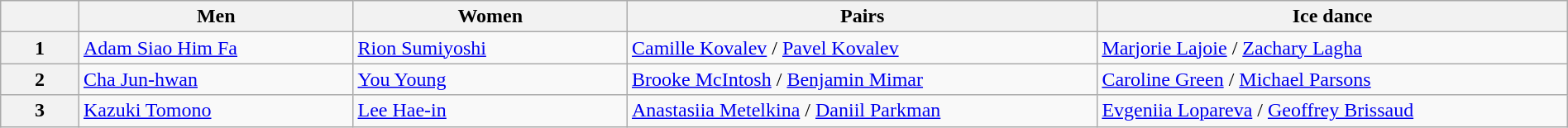<table class="wikitable unsortable" style="text-align:left; width:100%">
<tr>
<th scope="col" style="width:5%"></th>
<th scope="col" style="width:17.5%">Men</th>
<th scope="col" style="width:17.5%">Women</th>
<th scope="col" style="width:30%">Pairs</th>
<th scope="col" style="width:30%">Ice dance</th>
</tr>
<tr>
<th scope="row">1</th>
<td> <a href='#'>Adam Siao Him Fa</a></td>
<td> <a href='#'>Rion Sumiyoshi</a></td>
<td> <a href='#'>Camille Kovalev</a> / <a href='#'>Pavel Kovalev</a></td>
<td> <a href='#'>Marjorie Lajoie</a> / <a href='#'>Zachary Lagha</a></td>
</tr>
<tr>
<th scope="row">2</th>
<td> <a href='#'>Cha Jun-hwan</a></td>
<td> <a href='#'>You Young</a></td>
<td> <a href='#'>Brooke McIntosh</a> / <a href='#'>Benjamin Mimar</a></td>
<td> <a href='#'>Caroline Green</a> / <a href='#'>Michael Parsons</a></td>
</tr>
<tr>
<th scope="row">3</th>
<td> <a href='#'>Kazuki Tomono</a></td>
<td> <a href='#'>Lee Hae-in</a></td>
<td> <a href='#'>Anastasiia Metelkina</a> / <a href='#'>Daniil Parkman</a></td>
<td> <a href='#'>Evgeniia Lopareva</a> / <a href='#'>Geoffrey Brissaud</a></td>
</tr>
</table>
